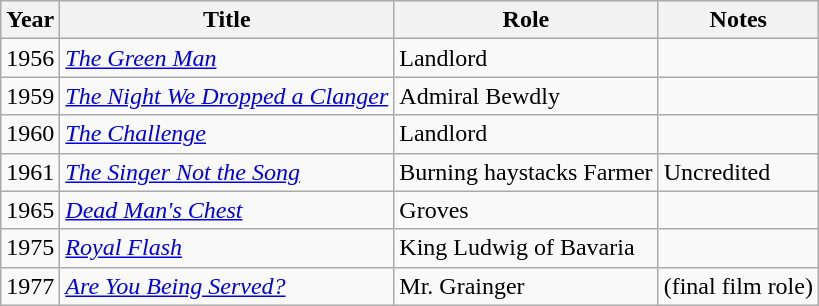<table class="wikitable">
<tr>
<th>Year</th>
<th>Title</th>
<th>Role</th>
<th>Notes</th>
</tr>
<tr>
<td>1956</td>
<td><em><a href='#'>The Green Man</a></em></td>
<td>Landlord</td>
<td></td>
</tr>
<tr>
<td>1959</td>
<td><em><a href='#'>The Night We Dropped a Clanger</a></em></td>
<td>Admiral Bewdly</td>
<td></td>
</tr>
<tr>
<td>1960</td>
<td><em><a href='#'>The Challenge</a></em></td>
<td>Landlord</td>
<td></td>
</tr>
<tr>
<td>1961</td>
<td><em><a href='#'>The Singer Not the Song</a></em></td>
<td>Burning haystacks Farmer</td>
<td>Uncredited</td>
</tr>
<tr>
<td>1965</td>
<td><em><a href='#'>Dead Man's Chest</a></em></td>
<td>Groves</td>
<td></td>
</tr>
<tr>
<td>1975</td>
<td><em><a href='#'>Royal Flash</a></em></td>
<td>King Ludwig of Bavaria</td>
<td></td>
</tr>
<tr>
<td>1977</td>
<td><em><a href='#'>Are You Being Served?</a></em></td>
<td>Mr. Grainger</td>
<td>(final film role)</td>
</tr>
</table>
